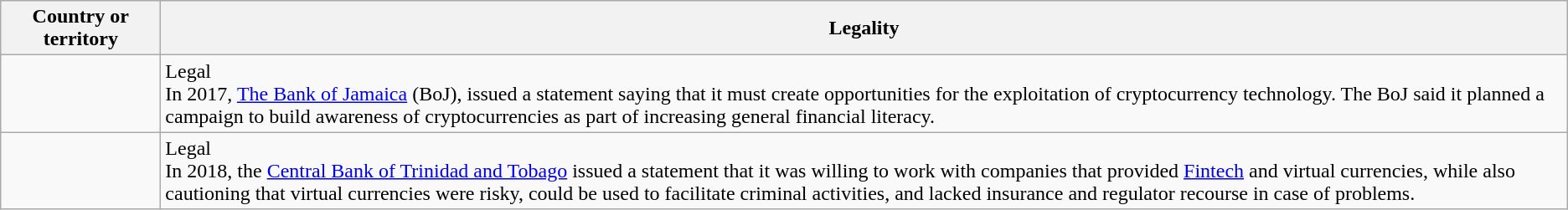<table class="wikitable sortable" style="text-align:left">
<tr>
<th style="width:120px;"><strong>Country or territory</strong></th>
<th><strong>Legality</strong></th>
</tr>
<tr>
<td></td>
<td> Legal<br>In 2017, <a href='#'>The Bank of Jamaica</a> (BoJ), issued a statement saying that it must create opportunities for the exploitation of cryptocurrency technology. The BoJ said it planned a campaign to build awareness of cryptocurrencies as part of increasing general financial literacy.</td>
</tr>
<tr>
<td></td>
<td> Legal<br>In 2018, the <a href='#'>Central Bank of Trinidad and Tobago</a> issued a statement that it was willing to work with companies that provided <a href='#'>Fintech</a> and virtual currencies, while also cautioning that virtual currencies were risky, could be used to facilitate criminal activities, and lacked insurance and regulator recourse in case of problems.</td>
</tr>
</table>
